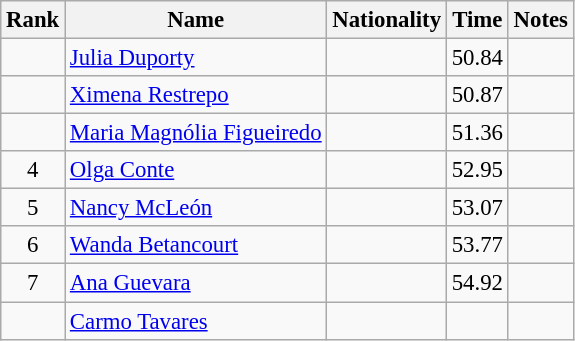<table class="wikitable sortable" style="text-align:center;font-size:95%">
<tr>
<th>Rank</th>
<th>Name</th>
<th>Nationality</th>
<th>Time</th>
<th>Notes</th>
</tr>
<tr>
<td></td>
<td align=left><a href='#'>Julia Duporty</a></td>
<td align=left></td>
<td>50.84</td>
<td></td>
</tr>
<tr>
<td></td>
<td align=left><a href='#'>Ximena Restrepo</a></td>
<td align=left></td>
<td>50.87</td>
<td></td>
</tr>
<tr>
<td></td>
<td align=left><a href='#'>Maria Magnólia Figueiredo</a></td>
<td align=left></td>
<td>51.36</td>
<td></td>
</tr>
<tr>
<td>4</td>
<td align=left><a href='#'>Olga Conte</a></td>
<td align=left></td>
<td>52.95</td>
<td></td>
</tr>
<tr>
<td>5</td>
<td align=left><a href='#'>Nancy McLeón</a></td>
<td align=left></td>
<td>53.07</td>
<td></td>
</tr>
<tr>
<td>6</td>
<td align=left><a href='#'>Wanda Betancourt</a></td>
<td align=left></td>
<td>53.77</td>
<td></td>
</tr>
<tr>
<td>7</td>
<td align=left><a href='#'>Ana Guevara</a></td>
<td align=left></td>
<td>54.92</td>
<td></td>
</tr>
<tr>
<td></td>
<td align=left><a href='#'>Carmo Tavares</a></td>
<td align=left></td>
<td></td>
<td></td>
</tr>
</table>
